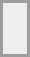<table align="center" border="0" cellpadding="4" cellspacing="4" style="border: 2px solid #9d9d9d;background-color:#eeeeee" valign="midlle">
<tr>
<td><br><div></div></td>
</tr>
</table>
